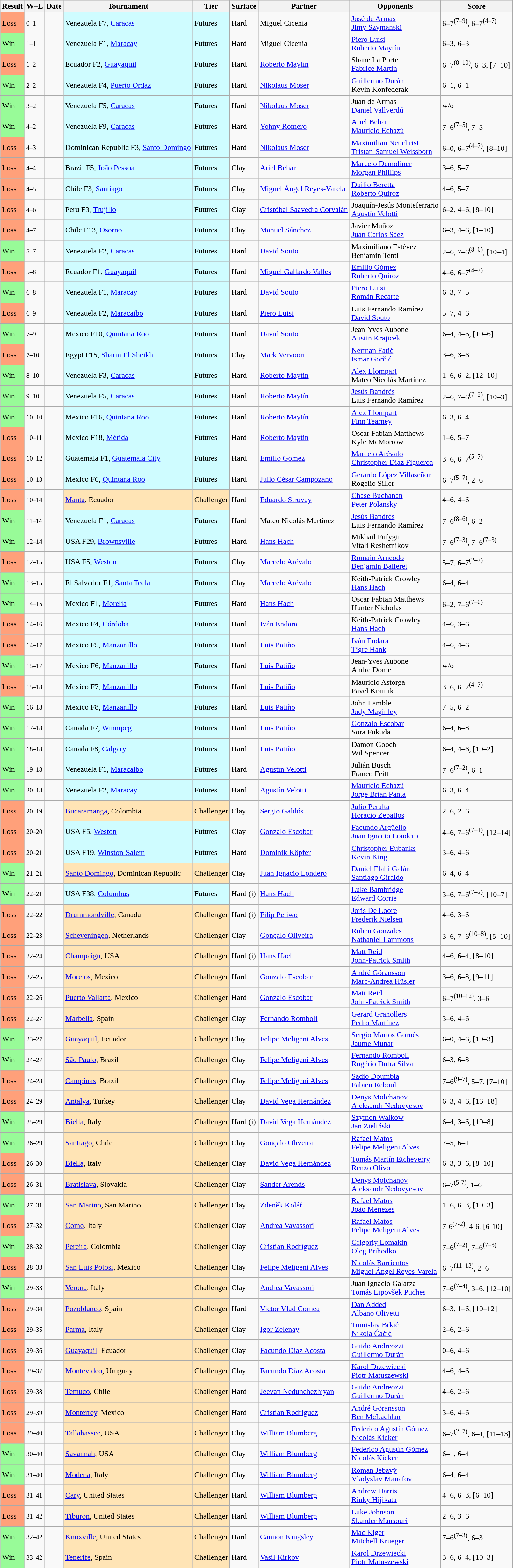<table class="sortable wikitable">
<tr>
<th>Result</th>
<th class="unsortable">W–L</th>
<th>Date</th>
<th>Tournament</th>
<th>Tier</th>
<th>Surface</th>
<th>Partner</th>
<th>Opponents</th>
<th class="unsortable">Score</th>
</tr>
<tr>
<td bgcolor=FFA07A>Loss</td>
<td><small>0–1</small></td>
<td></td>
<td style="background:#cffcff;">Venezuela F7, <a href='#'>Caracas</a></td>
<td style="background:#cffcff;">Futures</td>
<td>Hard</td>
<td> Miguel Cicenia</td>
<td> <a href='#'>José de Armas</a><br> <a href='#'>Jimy Szymanski</a></td>
<td>6–7<sup>(7–9)</sup>, 6–7<sup>(4–7)</sup></td>
</tr>
<tr>
<td bgcolor=98fb98>Win</td>
<td><small>1–1</small></td>
<td></td>
<td style="background:#cffcff;">Venezuela F1, <a href='#'>Maracay</a></td>
<td style="background:#cffcff;">Futures</td>
<td>Hard</td>
<td> Miguel Cicenia</td>
<td> <a href='#'>Piero Luisi</a><br> <a href='#'>Roberto Maytín</a></td>
<td>6–3, 6–3</td>
</tr>
<tr>
<td bgcolor=FFA07A>Loss</td>
<td><small>1–2</small></td>
<td></td>
<td style="background:#cffcff;">Ecuador F2, <a href='#'>Guayaquil</a></td>
<td style="background:#cffcff;">Futures</td>
<td>Hard</td>
<td> <a href='#'>Roberto Maytín</a></td>
<td> Shane La Porte<br> <a href='#'>Fabrice Martin</a></td>
<td>6–7<sup>(8–10)</sup>, 6–3, [7–10]</td>
</tr>
<tr>
<td bgcolor=98fb98>Win</td>
<td><small>2–2</small></td>
<td></td>
<td style="background:#cffcff;">Venezuela F4, <a href='#'>Puerto Ordaz</a></td>
<td style="background:#cffcff;">Futures</td>
<td>Hard</td>
<td> <a href='#'>Nikolaus Moser</a></td>
<td> <a href='#'>Guillermo Durán</a><br> Kevin Konfederak</td>
<td>6–1, 6–1</td>
</tr>
<tr>
<td bgcolor=98fb98>Win</td>
<td><small>3–2</small></td>
<td></td>
<td style="background:#cffcff;">Venezuela F5, <a href='#'>Caracas</a></td>
<td style="background:#cffcff;">Futures</td>
<td>Hard</td>
<td> <a href='#'>Nikolaus Moser</a></td>
<td> Juan de Armas<br> <a href='#'>Daniel Vallverdú</a></td>
<td>w/o</td>
</tr>
<tr>
<td bgcolor=98fb98>Win</td>
<td><small>4–2</small></td>
<td></td>
<td style="background:#cffcff;">Venezuela F9, <a href='#'>Caracas</a></td>
<td style="background:#cffcff;">Futures</td>
<td>Hard</td>
<td> <a href='#'>Yohny Romero</a></td>
<td> <a href='#'>Ariel Behar</a><br> <a href='#'>Mauricio Echazú</a></td>
<td>7–6<sup>(7–5)</sup>, 7–5</td>
</tr>
<tr>
<td bgcolor=FFA07A>Loss</td>
<td><small>4–3</small></td>
<td></td>
<td style="background:#cffcff;">Dominican Republic F3, <a href='#'>Santo Domingo</a></td>
<td style="background:#cffcff;">Futures</td>
<td>Hard</td>
<td> <a href='#'>Nikolaus Moser</a></td>
<td> <a href='#'>Maximilian Neuchrist</a><br> <a href='#'>Tristan-Samuel Weissborn</a></td>
<td>6–0, 6–7<sup>(4–7)</sup>, [8–10]</td>
</tr>
<tr>
<td bgcolor=FFA07A>Loss</td>
<td><small>4–4</small></td>
<td></td>
<td style="background:#cffcff;">Brazil F5, <a href='#'>João Pessoa</a></td>
<td style="background:#cffcff;">Futures</td>
<td>Clay</td>
<td> <a href='#'>Ariel Behar</a></td>
<td> <a href='#'>Marcelo Demoliner</a><br> <a href='#'>Morgan Phillips</a></td>
<td>3–6, 5–7</td>
</tr>
<tr>
<td bgcolor=FFA07A>Loss</td>
<td><small>4–5</small></td>
<td></td>
<td style="background:#cffcff;">Chile F3, <a href='#'>Santiago</a></td>
<td style="background:#cffcff;">Futures</td>
<td>Clay</td>
<td> <a href='#'>Miguel Ángel Reyes-Varela</a></td>
<td> <a href='#'>Duilio Beretta</a><br> <a href='#'>Roberto Quiroz</a></td>
<td>4–6, 5–7</td>
</tr>
<tr>
<td bgcolor=FFA07A>Loss</td>
<td><small>4–6</small></td>
<td></td>
<td style="background:#cffcff;">Peru F3, <a href='#'>Trujillo</a></td>
<td style="background:#cffcff;">Futures</td>
<td>Clay</td>
<td> <a href='#'>Cristóbal Saavedra Corvalán</a></td>
<td> Joaquín-Jesús Monteferrario<br> <a href='#'>Agustín Velotti</a></td>
<td>6–2, 4–6, [8–10]</td>
</tr>
<tr>
<td bgcolor=FFA07A>Loss</td>
<td><small>4–7</small></td>
<td></td>
<td style="background:#cffcff;">Chile F13, <a href='#'>Osorno</a></td>
<td style="background:#cffcff;">Futures</td>
<td>Clay</td>
<td> <a href='#'>Manuel Sánchez</a></td>
<td> Javier Muñoz<br> <a href='#'>Juan Carlos Sáez</a></td>
<td>6–3, 4–6, [1–10]</td>
</tr>
<tr>
<td bgcolor=98FB98>Win</td>
<td><small>5–7</small></td>
<td></td>
<td style="background:#cffcff;">Venezuela F2, <a href='#'>Caracas</a></td>
<td style="background:#cffcff;">Futures</td>
<td>Hard</td>
<td> <a href='#'>David Souto</a></td>
<td> Maximiliano Estévez<br> Benjamin Tenti</td>
<td>2–6, 7–6<sup>(8–6)</sup>, [10–4]</td>
</tr>
<tr>
<td bgcolor=FFA07A>Loss</td>
<td><small>5–8</small></td>
<td></td>
<td style="background:#cffcff;">Ecuador F1, <a href='#'>Guayaquil</a></td>
<td style="background:#cffcff;">Futures</td>
<td>Hard</td>
<td> <a href='#'>Miguel Gallardo Valles</a></td>
<td> <a href='#'>Emilio Gómez</a><br> <a href='#'>Roberto Quiroz</a></td>
<td>4–6, 6–7<sup>(4–7)</sup></td>
</tr>
<tr>
<td bgcolor=98fb98>Win</td>
<td><small>6–8</small></td>
<td></td>
<td style="background:#cffcff;">Venezuela F1, <a href='#'>Maracay</a></td>
<td style="background:#cffcff;">Futures</td>
<td>Hard</td>
<td> <a href='#'>David Souto</a></td>
<td> <a href='#'>Piero Luisi</a><br> <a href='#'>Román Recarte</a></td>
<td>6–3, 7–5</td>
</tr>
<tr>
<td bgcolor=FFA07A>Loss</td>
<td><small>6–9</small></td>
<td></td>
<td style="background:#cffcff;">Venezuela F2, <a href='#'>Maracaibo</a></td>
<td style="background:#cffcff;">Futures</td>
<td>Hard</td>
<td> <a href='#'>Piero Luisi</a></td>
<td> Luis Fernando Ramírez<br> <a href='#'>David Souto</a></td>
<td>5–7, 4–6</td>
</tr>
<tr>
<td bgcolor=98fb98>Win</td>
<td><small>7–9</small></td>
<td></td>
<td style="background:#cffcff;">Mexico F10, <a href='#'>Quintana Roo</a></td>
<td style="background:#cffcff;">Futures</td>
<td>Hard</td>
<td> <a href='#'>David Souto</a></td>
<td> Jean-Yves Aubone<br> <a href='#'>Austin Krajicek</a></td>
<td>6–4, 4–6, [10–6]</td>
</tr>
<tr>
<td bgcolor=FFA07A>Loss</td>
<td><small>7–10</small></td>
<td></td>
<td style="background:#cffcff;">Egypt F15, <a href='#'>Sharm El Sheikh</a></td>
<td style="background:#cffcff;">Futures</td>
<td>Clay</td>
<td> <a href='#'>Mark Vervoort</a></td>
<td> <a href='#'>Nerman Fatić</a><br> <a href='#'>Ismar Gorčić</a></td>
<td>3–6, 3–6</td>
</tr>
<tr>
<td bgcolor=98fb98>Win</td>
<td><small>8–10</small></td>
<td></td>
<td style="background:#cffcff;">Venezuela F3, <a href='#'>Caracas</a></td>
<td style="background:#cffcff;">Futures</td>
<td>Hard</td>
<td> <a href='#'>Roberto Maytín</a></td>
<td> <a href='#'>Alex Llompart</a><br> Mateo Nicolás Martínez</td>
<td>1–6, 6–2, [12–10]</td>
</tr>
<tr>
<td bgcolor=98fb98>Win</td>
<td><small>9–10</small></td>
<td></td>
<td style="background:#cffcff;">Venezuela F5, <a href='#'>Caracas</a></td>
<td style="background:#cffcff;">Futures</td>
<td>Hard</td>
<td> <a href='#'>Roberto Maytín</a></td>
<td> <a href='#'>Jesús Bandrés</a><br> Luis Fernando Ramírez</td>
<td>2–6, 7–6<sup>(7–5)</sup>, [10–3]</td>
</tr>
<tr>
<td bgcolor=98fb98>Win</td>
<td><small>10–10</small></td>
<td></td>
<td style="background:#cffcff;">Mexico F16, <a href='#'>Quintana Roo</a></td>
<td style="background:#cffcff;">Futures</td>
<td>Hard</td>
<td> <a href='#'>Roberto Maytín</a></td>
<td> <a href='#'>Alex Llompart</a><br> <a href='#'>Finn Tearney</a></td>
<td>6–3, 6–4</td>
</tr>
<tr>
<td bgcolor=FFA07A>Loss</td>
<td><small>10–11</small></td>
<td></td>
<td style="background:#cffcff;">Mexico F18, <a href='#'>Mérida</a></td>
<td style="background:#cffcff;">Futures</td>
<td>Hard</td>
<td> <a href='#'>Roberto Maytín</a></td>
<td> Oscar Fabian Matthews<br> Kyle McMorrow</td>
<td>1–6, 5–7</td>
</tr>
<tr>
<td bgcolor=FFA07A>Loss</td>
<td><small>10–12</small></td>
<td></td>
<td style="background:#cffcff;">Guatemala F1, <a href='#'>Guatemala City</a></td>
<td style="background:#cffcff;">Futures</td>
<td>Hard</td>
<td> <a href='#'>Emilio Gómez</a></td>
<td> <a href='#'>Marcelo Arévalo</a><br> <a href='#'>Christopher Díaz Figueroa</a></td>
<td>3–6, 6–7<sup>(5–7)</sup></td>
</tr>
<tr>
<td bgcolor=FFA07A>Loss</td>
<td><small>10–13</small></td>
<td></td>
<td style="background:#cffcff;">Mexico F6, <a href='#'>Quintana Roo</a></td>
<td style="background:#cffcff;">Futures</td>
<td>Hard</td>
<td> <a href='#'>Julio César Campozano</a></td>
<td> <a href='#'>Gerardo López Villaseñor</a><br> Rogelio Siller</td>
<td>6–7<sup>(5–7)</sup>, 2–6</td>
</tr>
<tr>
<td bgcolor=FFA07A>Loss</td>
<td><small>10–14</small></td>
<td><a href='#'></a></td>
<td style="background:moccasin;"><a href='#'>Manta</a>, Ecuador</td>
<td style="background:moccasin;">Challenger</td>
<td>Hard</td>
<td> <a href='#'>Eduardo Struvay</a></td>
<td> <a href='#'>Chase Buchanan</a><br> <a href='#'>Peter Polansky</a></td>
<td>4–6, 4–6</td>
</tr>
<tr>
<td bgcolor=98fb98>Win</td>
<td><small>11–14</small></td>
<td></td>
<td style="background:#cffcff;">Venezuela F1, <a href='#'>Caracas</a></td>
<td style="background:#cffcff;">Futures</td>
<td>Hard</td>
<td> Mateo Nicolás Martínez</td>
<td> <a href='#'>Jesús Bandrés</a><br> Luis Fernando Ramírez</td>
<td>7–6<sup>(8–6)</sup>, 6–2</td>
</tr>
<tr>
<td bgcolor=98fb98>Win</td>
<td><small>12–14</small></td>
<td></td>
<td style="background:#cffcff;">USA F29, <a href='#'>Brownsville</a></td>
<td style="background:#cffcff;">Futures</td>
<td>Hard</td>
<td> <a href='#'>Hans Hach</a></td>
<td> Mikhail Fufygin<br> Vitali Reshetnikov</td>
<td>7–6<sup>(7–3)</sup>, 7–6<sup>(7–3)</sup></td>
</tr>
<tr>
<td bgcolor=FFA07A>Loss</td>
<td><small>12–15</small></td>
<td></td>
<td style="background:#cffcff;">USA F5, <a href='#'>Weston</a></td>
<td style="background:#cffcff;">Futures</td>
<td>Clay</td>
<td> <a href='#'>Marcelo Arévalo</a></td>
<td> <a href='#'>Romain Arneodo</a><br> <a href='#'>Benjamin Balleret</a></td>
<td>5–7, 6–7<sup>(2–7)</sup></td>
</tr>
<tr>
<td bgcolor=98FB98>Win</td>
<td><small>13–15</small></td>
<td></td>
<td style="background:#cffcff;">El Salvador F1, <a href='#'>Santa Tecla</a></td>
<td style="background:#cffcff;">Futures</td>
<td>Clay</td>
<td> <a href='#'>Marcelo Arévalo</a></td>
<td> Keith-Patrick Crowley<br> <a href='#'>Hans Hach</a></td>
<td>6–4, 6–4</td>
</tr>
<tr>
<td bgcolor=98fb98>Win</td>
<td><small>14–15</small></td>
<td></td>
<td style="background:#cffcff;">Mexico F1, <a href='#'>Morelia</a></td>
<td style="background:#cffcff;">Futures</td>
<td>Hard</td>
<td> <a href='#'>Hans Hach</a></td>
<td> Oscar Fabian Matthews<br> Hunter Nicholas</td>
<td>6–2, 7–6<sup>(7–0)</sup></td>
</tr>
<tr>
<td bgcolor=FFA07A>Loss</td>
<td><small>14–16</small></td>
<td></td>
<td style="background:#cffcff;">Mexico F4, <a href='#'>Córdoba</a></td>
<td style="background:#cffcff;">Futures</td>
<td>Hard</td>
<td> <a href='#'>Iván Endara</a></td>
<td> Keith-Patrick Crowley<br> <a href='#'>Hans Hach</a></td>
<td>4–6, 3–6</td>
</tr>
<tr>
<td bgcolor=FFA07A>Loss</td>
<td><small>14–17</small></td>
<td></td>
<td style="background:#cffcff;">Mexico F5, <a href='#'>Manzanillo</a></td>
<td style="background:#cffcff;">Futures</td>
<td>Hard</td>
<td> <a href='#'>Luis Patiño</a></td>
<td> <a href='#'>Iván Endara</a><br> <a href='#'>Tigre Hank</a></td>
<td>4–6, 4–6</td>
</tr>
<tr>
<td bgcolor=98fb98>Win</td>
<td><small>15–17</small></td>
<td></td>
<td style="background:#cffcff;">Mexico F6, <a href='#'>Manzanillo</a></td>
<td style="background:#cffcff;">Futures</td>
<td>Hard</td>
<td> <a href='#'>Luis Patiño</a></td>
<td> Jean-Yves Aubone<br> Andre Dome</td>
<td>w/o</td>
</tr>
<tr>
<td bgcolor=FFA07A>Loss</td>
<td><small>15–18</small></td>
<td></td>
<td style="background:#cffcff;">Mexico F7, <a href='#'>Manzanillo</a></td>
<td style="background:#cffcff;">Futures</td>
<td>Hard</td>
<td> <a href='#'>Luis Patiño</a></td>
<td> Mauricio Astorga<br> Pavel Krainik</td>
<td>3–6, 6–7<sup>(4–7)</sup></td>
</tr>
<tr>
<td bgcolor=98fb98>Win</td>
<td><small>16–18</small></td>
<td></td>
<td style="background:#cffcff;">Mexico F8, <a href='#'>Manzanillo</a></td>
<td style="background:#cffcff;">Futures</td>
<td>Hard</td>
<td> <a href='#'>Luis Patiño</a></td>
<td> John Lamble<br> <a href='#'>Jody Maginley</a></td>
<td>7–5, 6–2</td>
</tr>
<tr>
<td bgcolor=98fb98>Win</td>
<td><small>17–18</small></td>
<td></td>
<td style="background:#cffcff;">Canada F7, <a href='#'>Winnipeg</a></td>
<td style="background:#cffcff;">Futures</td>
<td>Hard</td>
<td> <a href='#'>Luis Patiño</a></td>
<td> <a href='#'>Gonzalo Escobar</a><br> Sora Fukuda</td>
<td>6–4, 6–3</td>
</tr>
<tr>
<td bgcolor=98fb98>Win</td>
<td><small>18–18</small></td>
<td></td>
<td style="background:#cffcff;">Canada F8, <a href='#'>Calgary</a></td>
<td style="background:#cffcff;">Futures</td>
<td>Hard</td>
<td> <a href='#'>Luis Patiño</a></td>
<td> Damon Gooch<br> Wil Spencer</td>
<td>6–4, 4–6, [10–2]</td>
</tr>
<tr>
<td bgcolor=98fb98>Win</td>
<td><small>19–18</small></td>
<td></td>
<td style="background:#cffcff;">Venezuela F1, <a href='#'>Maracaibo</a></td>
<td style="background:#cffcff;">Futures</td>
<td>Hard</td>
<td> <a href='#'>Agustín Velotti</a></td>
<td> Julián Busch<br> Franco Feitt</td>
<td>7–6<sup>(7–2)</sup>, 6–1</td>
</tr>
<tr>
<td bgcolor=98fb98>Win</td>
<td><small>20–18</small></td>
<td></td>
<td style="background:#cffcff;">Venezuela F2, <a href='#'>Maracay</a></td>
<td style="background:#cffcff;">Futures</td>
<td>Hard</td>
<td> <a href='#'>Agustín Velotti</a></td>
<td> <a href='#'>Mauricio Echazú</a><br> <a href='#'>Jorge Brian Panta</a></td>
<td>6–3, 6–4</td>
</tr>
<tr>
<td bgcolor=FFA07A>Loss</td>
<td><small>20–19</small></td>
<td><a href='#'></a></td>
<td style="background:moccasin;"><a href='#'>Bucaramanga</a>, Colombia</td>
<td style="background:moccasin;">Challenger</td>
<td>Clay</td>
<td> <a href='#'>Sergio Galdós</a></td>
<td> <a href='#'>Julio Peralta</a><br> <a href='#'>Horacio Zeballos</a></td>
<td>2–6, 2–6</td>
</tr>
<tr>
<td bgcolor=FFA07A>Loss</td>
<td><small>20–20</small></td>
<td></td>
<td style="background:#cffcff;">USA F5, <a href='#'>Weston</a></td>
<td style="background:#cffcff;">Futures</td>
<td>Clay</td>
<td> <a href='#'>Gonzalo Escobar</a></td>
<td> <a href='#'>Facundo Argüello</a><br> <a href='#'>Juan Ignacio Londero</a></td>
<td>4–6, 7–6<sup>(7–1)</sup>, [12–14]</td>
</tr>
<tr>
<td bgcolor=FFA07A>Loss</td>
<td><small>20–21</small></td>
<td></td>
<td style="background:#cffcff;">USA F19, <a href='#'>Winston-Salem</a></td>
<td style="background:#cffcff;">Futures</td>
<td>Hard</td>
<td> <a href='#'>Dominik Köpfer</a></td>
<td> <a href='#'>Christopher Eubanks</a><br> <a href='#'>Kevin King</a></td>
<td>3–6, 4–6</td>
</tr>
<tr>
<td bgcolor=98fb98>Win</td>
<td><small>21–21</small></td>
<td><a href='#'></a></td>
<td style="background:moccasin;"><a href='#'>Santo Domingo</a>, Dominican Republic</td>
<td style="background:moccasin;">Challenger</td>
<td>Clay</td>
<td> <a href='#'>Juan Ignacio Londero</a></td>
<td> <a href='#'>Daniel Elahi Galán</a><br> <a href='#'>Santiago Giraldo</a></td>
<td>6–4, 6–4</td>
</tr>
<tr>
<td bgcolor=98fb98>Win</td>
<td><small>22–21</small></td>
<td></td>
<td style="background:#cffcff;">USA F38, <a href='#'>Columbus</a></td>
<td style="background:#cffcff;">Futures</td>
<td>Hard (i)</td>
<td> <a href='#'>Hans Hach</a></td>
<td> <a href='#'>Luke Bambridge</a><br> <a href='#'>Edward Corrie</a></td>
<td>3–6, 7–6<sup>(7–2)</sup>, [10–7]</td>
</tr>
<tr>
<td bgcolor=FFA07A>Loss</td>
<td><small>22–22</small></td>
<td><a href='#'></a></td>
<td style="background:moccasin;"><a href='#'>Drummondville</a>, Canada</td>
<td style="background:moccasin;">Challenger</td>
<td>Hard (i)</td>
<td> <a href='#'>Filip Peliwo</a></td>
<td> <a href='#'>Joris De Loore</a><br> <a href='#'>Frederik Nielsen</a></td>
<td>4–6, 3–6</td>
</tr>
<tr>
<td bgcolor=FFA07A>Loss</td>
<td><small>22–23</small></td>
<td><a href='#'></a></td>
<td style="background:moccasin;"><a href='#'>Scheveningen</a>, Netherlands</td>
<td style="background:moccasin;">Challenger</td>
<td>Clay</td>
<td> <a href='#'>Gonçalo Oliveira</a></td>
<td> <a href='#'>Ruben Gonzales</a><br> <a href='#'>Nathaniel Lammons</a></td>
<td>3–6, 7–6<sup>(10–8)</sup>, [5–10]</td>
</tr>
<tr>
<td bgcolor=FFA07A>Loss</td>
<td><small>22–24</small></td>
<td><a href='#'></a></td>
<td style="background:moccasin;"><a href='#'>Champaign</a>, USA</td>
<td style="background:moccasin;">Challenger</td>
<td>Hard (i)</td>
<td> <a href='#'>Hans Hach</a></td>
<td> <a href='#'>Matt Reid</a><br> <a href='#'>John-Patrick Smith</a></td>
<td>4–6, 6–4, [8–10]</td>
</tr>
<tr>
<td bgcolor=FFA07A>Loss</td>
<td><small>22–25</small></td>
<td><a href='#'></a></td>
<td style="background:moccasin;"><a href='#'>Morelos</a>, Mexico</td>
<td style="background:moccasin;">Challenger</td>
<td>Hard</td>
<td> <a href='#'>Gonzalo Escobar</a></td>
<td> <a href='#'>André Göransson</a><br> <a href='#'>Marc-Andrea Hüsler</a></td>
<td>3–6, 6–3, [9–11]</td>
</tr>
<tr>
<td bgcolor=FFA07A>Loss</td>
<td><small>22–26</small></td>
<td><a href='#'></a></td>
<td style="background:moccasin;"><a href='#'>Puerto Vallarta</a>, Mexico</td>
<td style="background:moccasin;">Challenger</td>
<td>Hard</td>
<td> <a href='#'>Gonzalo Escobar</a></td>
<td> <a href='#'>Matt Reid</a><br> <a href='#'>John-Patrick Smith</a></td>
<td>6–7<sup>(10–12)</sup>, 3–6</td>
</tr>
<tr>
<td bgcolor=FFA07A>Loss</td>
<td><small>22–27</small></td>
<td><a href='#'></a></td>
<td style="background:moccasin;"><a href='#'>Marbella</a>, Spain</td>
<td style="background:moccasin;">Challenger</td>
<td>Clay</td>
<td> <a href='#'>Fernando Romboli</a></td>
<td> <a href='#'>Gerard Granollers</a><br> <a href='#'>Pedro Martínez</a></td>
<td>3–6, 4–6</td>
</tr>
<tr>
<td bgcolor=98FB98>Win</td>
<td><small>23–27</small></td>
<td><a href='#'></a></td>
<td style="background:moccasin;"><a href='#'>Guayaquil</a>, Ecuador</td>
<td style="background:moccasin;">Challenger</td>
<td>Clay</td>
<td> <a href='#'>Felipe Meligeni Alves</a></td>
<td> <a href='#'>Sergio Martos Gornés</a><br> <a href='#'>Jaume Munar</a></td>
<td>6–0, 4–6, [10–3]</td>
</tr>
<tr>
<td bgcolor=98FB98>Win</td>
<td><small>24–27</small></td>
<td><a href='#'></a></td>
<td style="background:moccasin;"><a href='#'>São Paulo</a>, Brazil</td>
<td style="background:moccasin;">Challenger</td>
<td>Clay</td>
<td> <a href='#'>Felipe Meligeni Alves</a></td>
<td> <a href='#'>Fernando Romboli</a><br> <a href='#'>Rogério Dutra Silva</a></td>
<td>6–3, 6–3</td>
</tr>
<tr>
<td bgcolor=FFA07A>Loss</td>
<td><small>24–28</small></td>
<td><a href='#'></a></td>
<td style="background:moccasin;"><a href='#'>Campinas</a>, Brazil</td>
<td style="background:moccasin;">Challenger</td>
<td>Clay</td>
<td> <a href='#'>Felipe Meligeni Alves</a></td>
<td> <a href='#'>Sadio Doumbia</a><br> <a href='#'>Fabien Reboul</a></td>
<td>7–6<sup>(9–7)</sup>, 5–7, [7–10]</td>
</tr>
<tr>
<td bgcolor=FFA07A>Loss</td>
<td><small>24–29</small></td>
<td><a href='#'></a></td>
<td style="background:moccasin;"><a href='#'>Antalya</a>, Turkey</td>
<td style="background:moccasin;">Challenger</td>
<td>Clay</td>
<td> <a href='#'>David Vega Hernández</a></td>
<td> <a href='#'>Denys Molchanov</a><br> <a href='#'>Aleksandr Nedovyesov</a></td>
<td>6–3, 4–6, [16–18]</td>
</tr>
<tr>
<td bgcolor=98FB98>Win</td>
<td><small>25–29</small></td>
<td><a href='#'></a></td>
<td style="background:moccasin;"><a href='#'>Biella</a>, Italy</td>
<td style="background:moccasin;">Challenger</td>
<td>Hard (i)</td>
<td> <a href='#'>David Vega Hernández</a></td>
<td> <a href='#'>Szymon Walków</a><br> <a href='#'>Jan Zieliński</a></td>
<td>6–4, 3–6, [10–8]</td>
</tr>
<tr>
<td bgcolor=98FB98>Win</td>
<td><small>26–29</small></td>
<td><a href='#'></a></td>
<td style="background:moccasin;"><a href='#'>Santiago</a>, Chile</td>
<td style="background:moccasin;">Challenger</td>
<td>Clay</td>
<td> <a href='#'>Gonçalo Oliveira</a></td>
<td> <a href='#'>Rafael Matos</a><br> <a href='#'>Felipe Meligeni Alves</a></td>
<td>7–5, 6–1</td>
</tr>
<tr>
<td bgcolor=FFA07A>Loss</td>
<td><small>26–30</small></td>
<td><a href='#'></a></td>
<td style="background:moccasin;"><a href='#'>Biella</a>, Italy</td>
<td style="background:moccasin;">Challenger</td>
<td>Clay</td>
<td> <a href='#'>David Vega Hernández</a></td>
<td> <a href='#'>Tomás Martín Etcheverry</a><br> <a href='#'>Renzo Olivo</a></td>
<td>6–3, 3–6, [8–10]</td>
</tr>
<tr>
<td bgcolor=FFA07A>Loss</td>
<td><small>26–31</small></td>
<td><a href='#'></a></td>
<td style="background:moccasin;"><a href='#'>Bratislava</a>, Slovakia</td>
<td style="background:moccasin;">Challenger</td>
<td>Clay</td>
<td> <a href='#'>Sander Arends</a></td>
<td> <a href='#'>Denys Molchanov</a><br> <a href='#'>Aleksandr Nedovyesov</a></td>
<td>6–7<sup>(5-7)</sup>, 1–6</td>
</tr>
<tr>
<td bgcolor=98FB98>Win</td>
<td><small>27–31</small></td>
<td><a href='#'></a></td>
<td style="background:moccasin;"><a href='#'>San Marino</a>, San Marino</td>
<td style="background:moccasin;">Challenger</td>
<td>Clay</td>
<td> <a href='#'>Zdeněk Kolář</a></td>
<td> <a href='#'>Rafael Matos</a><br> <a href='#'>João Menezes</a></td>
<td>1–6, 6–3, [10–3]</td>
</tr>
<tr>
<td bgcolor=FFA07A>Loss</td>
<td><small>27–32</small></td>
<td><a href='#'></a></td>
<td style="background:moccasin;"><a href='#'>Como</a>, Italy</td>
<td style="background:moccasin;">Challenger</td>
<td>Clay</td>
<td> <a href='#'>Andrea Vavassori</a></td>
<td> <a href='#'>Rafael Matos</a><br> <a href='#'>Felipe Meligeni Alves</a></td>
<td>7-6<sup>(7-2)</sup>, 4-6, [6-10]</td>
</tr>
<tr>
<td bgcolor=98FB98>Win</td>
<td><small>28–32</small></td>
<td><a href='#'></a></td>
<td style="background:moccasin;"><a href='#'>Pereira</a>, Colombia</td>
<td style="background:moccasin;">Challenger</td>
<td>Clay</td>
<td> <a href='#'>Cristian Rodríguez</a></td>
<td> <a href='#'>Grigoriy Lomakin</a><br> <a href='#'>Oleg Prihodko</a></td>
<td>7–6<sup>(7–2)</sup>, 7–6<sup>(7–3)</sup></td>
</tr>
<tr>
<td bgcolor=FFA07A>Loss</td>
<td><small>28–33</small></td>
<td><a href='#'></a></td>
<td style="background:moccasin;"><a href='#'>San Luis Potosi</a>, Mexico</td>
<td style="background:moccasin;">Challenger</td>
<td>Clay</td>
<td> <a href='#'>Felipe Meligeni Alves</a></td>
<td> <a href='#'>Nicolás Barrientos</a><br> <a href='#'>Miguel Ángel Reyes-Varela</a></td>
<td>6–7<sup>(11–13)</sup>, 2–6</td>
</tr>
<tr>
<td bgcolor=98FB98>Win</td>
<td><small>29–33</small></td>
<td><a href='#'></a></td>
<td style="background:moccasin;"><a href='#'>Verona</a>, Italy</td>
<td style="background:moccasin;">Challenger</td>
<td>Clay</td>
<td> <a href='#'>Andrea Vavassori</a></td>
<td> Juan Ignacio Galarza<br> <a href='#'>Tomás Lipovšek Puches</a></td>
<td>7–6<sup>(7–4)</sup>, 3–6, [12–10]</td>
</tr>
<tr>
<td bgcolor=FFA07A>Loss</td>
<td><small>29–34</small></td>
<td><a href='#'></a></td>
<td style="background:moccasin;"><a href='#'>Pozoblanco</a>, Spain</td>
<td style="background:moccasin;">Challenger</td>
<td>Hard</td>
<td> <a href='#'>Victor Vlad Cornea</a></td>
<td> <a href='#'>Dan Added</a><br> <a href='#'>Albano Olivetti</a></td>
<td>6–3, 1–6, [10–12]</td>
</tr>
<tr>
<td bgcolor=FFA07A>Loss</td>
<td><small>29–35</small></td>
<td><a href='#'></a></td>
<td style="background:moccasin;"><a href='#'>Parma</a>, Italy</td>
<td style="background:moccasin;">Challenger</td>
<td>Clay</td>
<td> <a href='#'>Igor Zelenay</a></td>
<td> <a href='#'>Tomislav Brkić</a><br> <a href='#'>Nikola Ćaćić</a></td>
<td>2–6, 2–6</td>
</tr>
<tr>
<td bgcolor=FFA07A>Loss</td>
<td><small>29–36</small></td>
<td><a href='#'></a></td>
<td style="background:moccasin;"><a href='#'>Guayaquil</a>, Ecuador</td>
<td style="background:moccasin;">Challenger</td>
<td>Clay</td>
<td> <a href='#'>Facundo Díaz Acosta</a></td>
<td> <a href='#'>Guido Andreozzi</a><br> <a href='#'>Guillermo Durán</a></td>
<td>0–6, 4–6</td>
</tr>
<tr>
<td bgcolor=FFA07A>Loss</td>
<td><small>29–37</small></td>
<td><a href='#'></a></td>
<td style="background:moccasin;"><a href='#'>Montevideo</a>, Uruguay</td>
<td style="background:moccasin;">Challenger</td>
<td>Clay</td>
<td> <a href='#'>Facundo Díaz Acosta</a></td>
<td> <a href='#'>Karol Drzewiecki</a><br> <a href='#'>Piotr Matuszewski</a></td>
<td>4–6, 4–6</td>
</tr>
<tr>
<td bgcolor=FFA07A>Loss</td>
<td><small>29–38</small></td>
<td><a href='#'></a></td>
<td style="background:moccasin;"><a href='#'>Temuco</a>, Chile</td>
<td style="background:moccasin;">Challenger</td>
<td>Hard</td>
<td> <a href='#'>Jeevan Nedunchezhiyan</a></td>
<td> <a href='#'>Guido Andreozzi</a><br> <a href='#'>Guillermo Durán</a></td>
<td>4–6, 2–6</td>
</tr>
<tr>
<td bgcolor=FFA07A>Loss</td>
<td><small>29–39</small></td>
<td><a href='#'></a></td>
<td style="background:moccasin;"><a href='#'>Monterrey</a>, Mexico</td>
<td style="background:moccasin;">Challenger</td>
<td>Hard</td>
<td> <a href='#'>Cristian Rodríguez</a></td>
<td> <a href='#'>André Göransson</a><br> <a href='#'>Ben McLachlan</a></td>
<td>3–6, 4–6</td>
</tr>
<tr>
<td bgcolor=FFA07A>Loss</td>
<td><small>29–40</small></td>
<td><a href='#'></a></td>
<td style="background:moccasin;"><a href='#'>Tallahassee</a>, USA</td>
<td style="background:moccasin;">Challenger</td>
<td>Clay</td>
<td> <a href='#'>William Blumberg</a></td>
<td> <a href='#'>Federico Agustín Gómez</a><br> <a href='#'>Nicolás Kicker</a></td>
<td>6–7<sup>(2–7)</sup>, 6–4, [11–13]</td>
</tr>
<tr>
<td bgcolor=98FB98>Win</td>
<td><small>30–40</small></td>
<td><a href='#'></a></td>
<td style="background:moccasin;"><a href='#'>Savannah</a>, USA</td>
<td style="background:moccasin;">Challenger</td>
<td>Clay</td>
<td> <a href='#'>William Blumberg</a></td>
<td> <a href='#'>Federico Agustín Gómez</a><br> <a href='#'>Nicolás Kicker</a></td>
<td>6–1, 6–4</td>
</tr>
<tr>
<td bgcolor=98FB98>Win</td>
<td><small>31–40</small></td>
<td><a href='#'></a></td>
<td style="background:moccasin;"><a href='#'>Modena</a>, Italy</td>
<td style="background:moccasin;">Challenger</td>
<td>Clay</td>
<td> <a href='#'>William Blumberg</a></td>
<td> <a href='#'>Roman Jebavý</a><br> <a href='#'>Vladyslav Manafov</a></td>
<td>6–4, 6–4</td>
</tr>
<tr>
<td bgcolor=FFA07A>Loss</td>
<td><small>31–41</small></td>
<td><a href='#'></a></td>
<td style="background:moccasin;"><a href='#'>Cary</a>, United States</td>
<td style="background:moccasin;">Challenger</td>
<td>Hard</td>
<td> <a href='#'>William Blumberg</a></td>
<td> <a href='#'>Andrew Harris</a><br> <a href='#'>Rinky Hijikata</a></td>
<td>4–6, 6–3, [6–10]</td>
</tr>
<tr>
<td bgcolor=FFA07A>Loss</td>
<td><small>31–42</small></td>
<td><a href='#'></a></td>
<td style="background:moccasin;"><a href='#'>Tiburon</a>, United States</td>
<td style="background:moccasin;">Challenger</td>
<td>Hard</td>
<td> <a href='#'>William Blumberg</a></td>
<td> <a href='#'>Luke Johnson</a><br> <a href='#'>Skander Mansouri</a></td>
<td>2–6, 3–6</td>
</tr>
<tr>
<td bgcolor=98FB98>Win</td>
<td><small>32–42</small></td>
<td><a href='#'></a></td>
<td style="background:moccasin;"><a href='#'>Knoxville</a>, United States</td>
<td style="background:moccasin;">Challenger</td>
<td>Hard</td>
<td> <a href='#'>Cannon Kingsley</a></td>
<td> <a href='#'>Mac Kiger</a><br> <a href='#'>Mitchell Krueger</a></td>
<td>7–6<sup>(7–3)</sup>, 6–3</td>
</tr>
<tr>
<td bgcolor=98FB98>Win</td>
<td><small>33–42</small></td>
<td><a href='#'></a></td>
<td style="background:moccasin;"><a href='#'>Tenerife</a>, Spain</td>
<td style="background:moccasin;">Challenger</td>
<td>Hard</td>
<td> <a href='#'>Vasil Kirkov</a></td>
<td> <a href='#'>Karol Drzewiecki</a><br> <a href='#'>Piotr Matuszewski</a></td>
<td>3–6, 6–4, [10–3]</td>
</tr>
</table>
